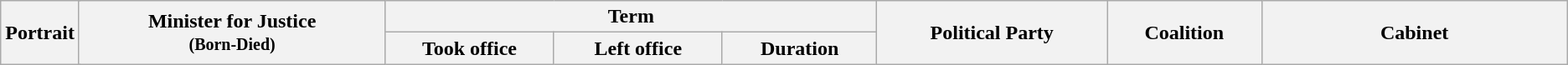<table class="wikitable" style="text-align:center;">
<tr>
<th rowspan=2 colspan=2 width=80px>Portrait</th>
<th rowspan=2 width=20%>Minister for Justice<br><small>(Born-Died)</small></th>
<th colspan=3>Term</th>
<th rowspan=2 width=15%>Political Party</th>
<th rowspan=2 width=10%>Coalition</th>
<th rowspan=2 width=20%>Cabinet</th>
</tr>
<tr>
<th width=11%>Took office</th>
<th width=11%>Left office</th>
<th width=10%>Duration<br>
















































</th>
</tr>
</table>
